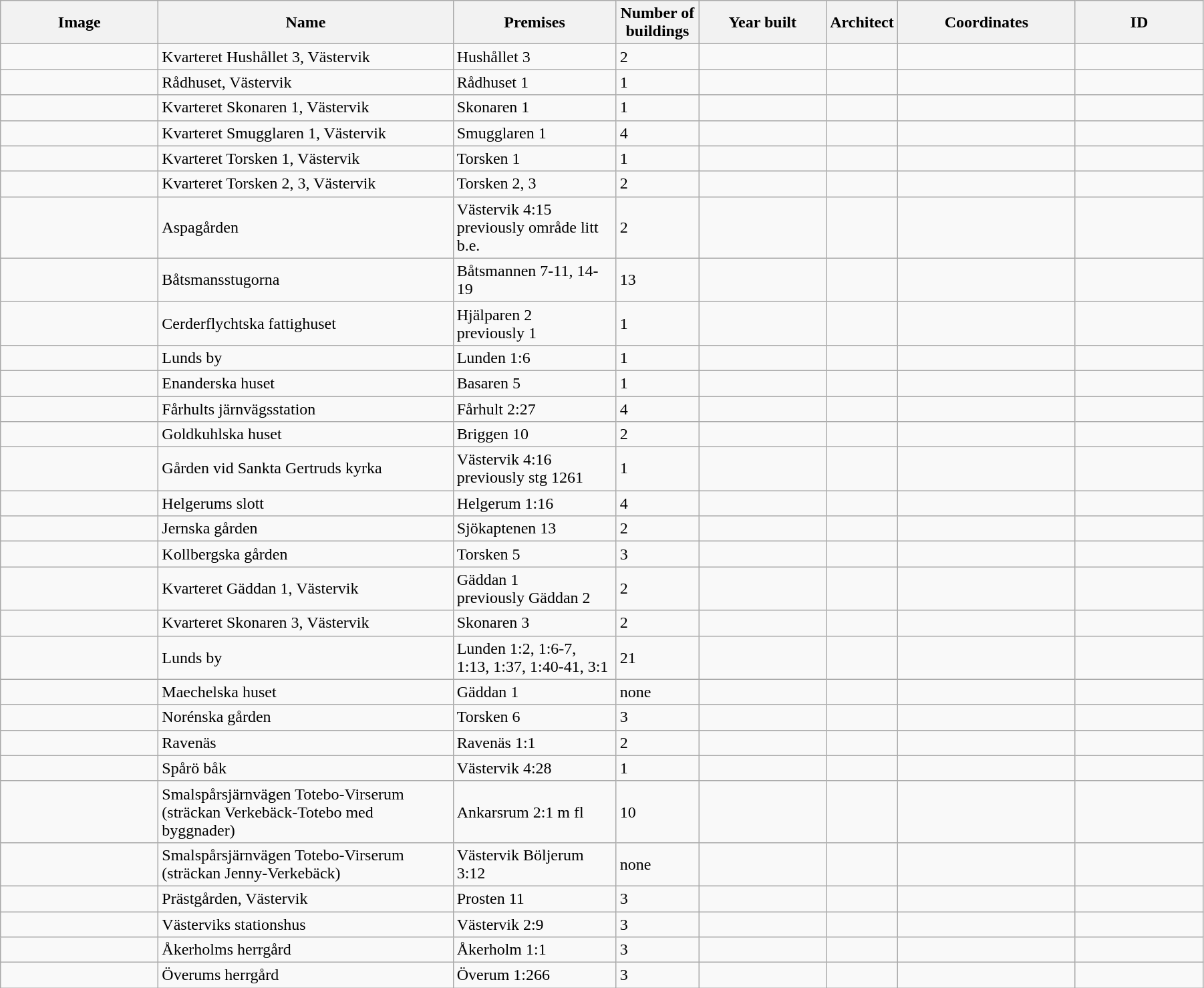<table class="wikitable" width="95%">
<tr>
<th width="150">Image</th>
<th>Name</th>
<th>Premises</th>
<th width="75">Number of<br>buildings</th>
<th width="120">Year built</th>
<th>Architect</th>
<th width="170">Coordinates</th>
<th width="120">ID</th>
</tr>
<tr>
<td></td>
<td>Kvarteret Hushållet 3, Västervik</td>
<td>Hushållet 3</td>
<td>2</td>
<td></td>
<td></td>
<td></td>
<td></td>
</tr>
<tr>
<td></td>
<td>Rådhuset, Västervik</td>
<td>Rådhuset 1</td>
<td>1</td>
<td></td>
<td></td>
<td></td>
<td></td>
</tr>
<tr>
<td></td>
<td>Kvarteret Skonaren 1, Västervik</td>
<td>Skonaren 1</td>
<td>1</td>
<td></td>
<td></td>
<td></td>
<td></td>
</tr>
<tr>
<td></td>
<td>Kvarteret Smugglaren 1, Västervik</td>
<td>Smugglaren 1</td>
<td>4</td>
<td></td>
<td></td>
<td></td>
<td></td>
</tr>
<tr>
<td></td>
<td>Kvarteret Torsken 1, Västervik</td>
<td>Torsken 1</td>
<td>1</td>
<td></td>
<td></td>
<td></td>
<td></td>
</tr>
<tr>
<td></td>
<td>Kvarteret Torsken 2, 3, Västervik</td>
<td>Torsken 2, 3</td>
<td>2</td>
<td></td>
<td></td>
<td></td>
<td></td>
</tr>
<tr>
<td></td>
<td>Aspagården</td>
<td>Västervik 4:15<br>previously område litt b.e.</td>
<td>2</td>
<td></td>
<td></td>
<td></td>
<td></td>
</tr>
<tr>
<td></td>
<td>Båtsmansstugorna</td>
<td>Båtsmannen 7-11, 14-19</td>
<td>13</td>
<td></td>
<td></td>
<td></td>
<td></td>
</tr>
<tr>
<td></td>
<td>Cerderflychtska fattighuset</td>
<td>Hjälparen 2<br>previously 1</td>
<td>1</td>
<td></td>
<td></td>
<td></td>
<td></td>
</tr>
<tr>
<td></td>
<td>Lunds by</td>
<td>Lunden 1:6</td>
<td>1</td>
<td></td>
<td></td>
<td></td>
<td></td>
</tr>
<tr>
<td></td>
<td>Enanderska huset</td>
<td>Basaren 5</td>
<td>1</td>
<td></td>
<td></td>
<td></td>
<td></td>
</tr>
<tr>
<td></td>
<td>Fårhults järnvägsstation</td>
<td>Fårhult 2:27</td>
<td>4</td>
<td></td>
<td></td>
<td></td>
<td></td>
</tr>
<tr>
<td></td>
<td>Goldkuhlska huset</td>
<td>Briggen 10</td>
<td>2</td>
<td></td>
<td></td>
<td></td>
<td></td>
</tr>
<tr>
<td></td>
<td>Gården vid Sankta Gertruds kyrka</td>
<td>Västervik 4:16<br>previously stg 1261</td>
<td>1</td>
<td></td>
<td></td>
<td></td>
<td></td>
</tr>
<tr>
<td></td>
<td>Helgerums slott</td>
<td>Helgerum 1:16</td>
<td>4</td>
<td></td>
<td></td>
<td></td>
<td></td>
</tr>
<tr>
<td></td>
<td>Jernska gården</td>
<td>Sjökaptenen 13</td>
<td>2</td>
<td></td>
<td></td>
<td></td>
<td></td>
</tr>
<tr>
<td></td>
<td>Kollbergska gården</td>
<td>Torsken 5</td>
<td>3</td>
<td></td>
<td></td>
<td></td>
<td></td>
</tr>
<tr>
<td></td>
<td>Kvarteret Gäddan 1, Västervik</td>
<td>Gäddan 1<br>previously Gäddan 2</td>
<td>2</td>
<td></td>
<td></td>
<td></td>
<td></td>
</tr>
<tr>
<td></td>
<td>Kvarteret Skonaren 3, Västervik</td>
<td>Skonaren 3</td>
<td>2</td>
<td></td>
<td></td>
<td></td>
<td></td>
</tr>
<tr>
<td></td>
<td>Lunds by</td>
<td>Lunden 1:2, 1:6-7, 1:13, 1:37, 1:40-41, 3:1</td>
<td>21</td>
<td></td>
<td></td>
<td></td>
<td></td>
</tr>
<tr>
<td></td>
<td>Maechelska huset</td>
<td>Gäddan 1</td>
<td>none</td>
<td></td>
<td></td>
<td></td>
<td></td>
</tr>
<tr>
<td></td>
<td>Norénska gården</td>
<td>Torsken 6</td>
<td>3</td>
<td></td>
<td></td>
<td></td>
<td></td>
</tr>
<tr>
<td></td>
<td>Ravenäs</td>
<td>Ravenäs 1:1</td>
<td>2</td>
<td></td>
<td></td>
<td></td>
<td></td>
</tr>
<tr>
<td></td>
<td>Spårö båk</td>
<td>Västervik 4:28</td>
<td>1</td>
<td></td>
<td></td>
<td></td>
<td></td>
</tr>
<tr>
<td></td>
<td>Smalspårsjärnvägen Totebo-Virserum (sträckan Verkebäck-Totebo med byggnader)</td>
<td>Ankarsrum 2:1 m fl</td>
<td>10</td>
<td></td>
<td></td>
<td></td>
<td></td>
</tr>
<tr>
<td></td>
<td>Smalspårsjärnvägen Totebo-Virserum (sträckan Jenny-Verkebäck)</td>
<td>Västervik Böljerum 3:12</td>
<td>none</td>
<td></td>
<td></td>
<td></td>
<td></td>
</tr>
<tr>
<td></td>
<td>Prästgården, Västervik</td>
<td>Prosten 11</td>
<td>3</td>
<td></td>
<td></td>
<td></td>
<td></td>
</tr>
<tr>
<td></td>
<td>Västerviks stationshus</td>
<td>Västervik 2:9</td>
<td>3</td>
<td></td>
<td></td>
<td></td>
<td></td>
</tr>
<tr>
<td></td>
<td>Åkerholms herrgård</td>
<td>Åkerholm 1:1</td>
<td>3</td>
<td></td>
<td></td>
<td></td>
<td></td>
</tr>
<tr>
<td></td>
<td Överum>Överums herrgård</td>
<td>Överum 1:266</td>
<td>3</td>
<td></td>
<td></td>
<td></td>
<td></td>
</tr>
</table>
